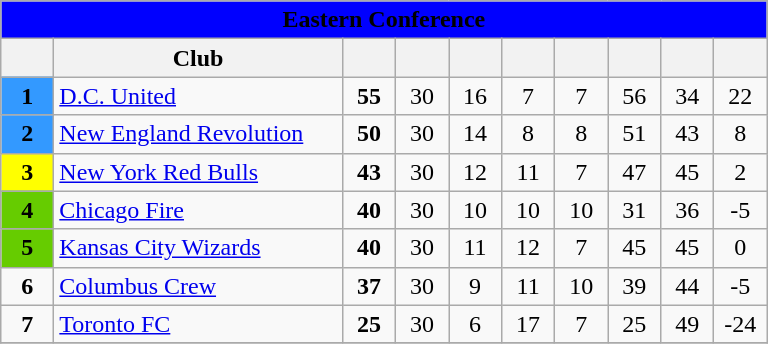<table class="wikitable">
<tr>
<td colspan=10 align=center bgcolor=blue><span><strong>Eastern Conference</strong></span></td>
</tr>
<tr>
<th width=28></th>
<th width=185>Club</th>
<th width=28></th>
<th width=28></th>
<th width=28></th>
<th width=28></th>
<th width=28></th>
<th width=28></th>
<th width=28></th>
<th width=28></th>
</tr>
<tr>
<td bgcolor=#3399FF align=center><strong>1</strong></td>
<td><a href='#'>D.C. United</a></td>
<td align=center><strong>55</strong></td>
<td align=center>30</td>
<td align=center>16</td>
<td align=center>7</td>
<td align=center>7</td>
<td align=center>56</td>
<td align=center>34</td>
<td align=center>22</td>
</tr>
<tr>
<td bgcolor=#3399FF align=center><strong>2</strong></td>
<td><a href='#'>New England Revolution</a></td>
<td align=center><strong>50</strong></td>
<td align=center>30</td>
<td align=center>14</td>
<td align=center>8</td>
<td align=center>8</td>
<td align=center>51</td>
<td align=center>43</td>
<td align=center>8</td>
</tr>
<tr>
<td bgcolor=#FFFF00 align=center><strong>3</strong></td>
<td><a href='#'>New York Red Bulls</a></td>
<td align=center><strong>43</strong></td>
<td align=center>30</td>
<td align=center>12</td>
<td align=center>11</td>
<td align=center>7</td>
<td align=center>47</td>
<td align=center>45</td>
<td align=center>2</td>
</tr>
<tr>
<td bgcolor=#66CC00 align=center><strong>4</strong></td>
<td><a href='#'>Chicago Fire</a></td>
<td align=center><strong>40</strong></td>
<td align=center>30</td>
<td align=center>10</td>
<td align=center>10</td>
<td align=center>10</td>
<td align=center>31</td>
<td align=center>36</td>
<td align=center>-5</td>
</tr>
<tr>
<td bgcolor=#66CC00 align=center><strong>5</strong></td>
<td><a href='#'>Kansas City Wizards</a></td>
<td align=center><strong>40</strong></td>
<td align=center>30</td>
<td align=center>11</td>
<td align=center>12</td>
<td align=center>7</td>
<td align=center>45</td>
<td align=center>45</td>
<td align=center>0</td>
</tr>
<tr>
<td align=center><strong>6</strong></td>
<td><a href='#'>Columbus Crew</a></td>
<td align=center><strong>37</strong></td>
<td align=center>30</td>
<td align=center>9</td>
<td align=center>11</td>
<td align=center>10</td>
<td align=center>39</td>
<td align=center>44</td>
<td align=center>-5</td>
</tr>
<tr>
<td align=center><strong>7</strong></td>
<td><a href='#'>Toronto FC</a></td>
<td align=center><strong>25</strong></td>
<td align=center>30</td>
<td align=center>6</td>
<td align=center>17</td>
<td align=center>7</td>
<td align=center>25</td>
<td align=center>49</td>
<td align=center>-24</td>
</tr>
<tr>
</tr>
</table>
